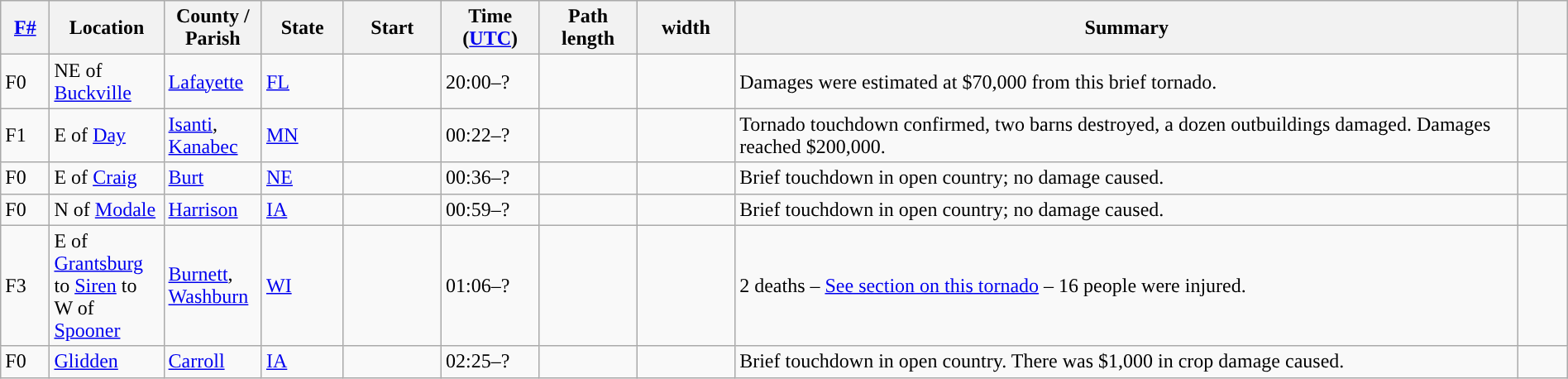<table class="wikitable sortable" style="width:100%;">
<tr>
<th scope="col"  style="width:3%; text-align:center;"><a href='#'>F#</a></th>
<th scope="col"  style="width:7%; text-align:center;" class="unsortable">Location</th>
<th scope="col"  style="width:6%; text-align:center;" class="unsortable">County / Parish</th>
<th scope="col"  style="width:5%; text-align:center;">State</th>
<th scope="col"  style="width:6%; text-align:center;">Start<br></th>
<th scope="col"  style="width:6%; text-align:center;">Time (<a href='#'>UTC</a>)</th>
<th scope="col"  style="width:6%; text-align:center;">Path length</th>
<th scope="col"  style="width:6%; text-align:center;"> width</th>
<th scope="col" class="unsortable" style="width:48%; text-align:center;">Summary</th>
<th scope="col" class="unsortable" style="width:3%; text-align:center;"></th>
</tr>
<tr>
<td>F0</td>
<td>NE of <a href='#'>Buckville</a></td>
<td><a href='#'>Lafayette</a></td>
<td><a href='#'>FL</a></td>
<td></td>
<td>20:00–?</td>
<td></td>
<td></td>
<td>Damages were estimated at $70,000 from this brief tornado.</td>
<td></td>
</tr>
<tr>
<td>F1</td>
<td>E of <a href='#'>Day</a></td>
<td><a href='#'>Isanti</a>, <a href='#'>Kanabec</a></td>
<td><a href='#'>MN</a></td>
<td></td>
<td>00:22–?</td>
<td></td>
<td></td>
<td>Tornado touchdown confirmed, two barns destroyed, a dozen outbuildings damaged. Damages reached $200,000.</td>
<td></td>
</tr>
<tr>
<td>F0</td>
<td>E of <a href='#'>Craig</a></td>
<td><a href='#'>Burt</a></td>
<td><a href='#'>NE</a></td>
<td></td>
<td>00:36–?</td>
<td></td>
<td></td>
<td>Brief touchdown in open country; no damage caused.</td>
<td></td>
</tr>
<tr>
<td>F0</td>
<td>N of <a href='#'>Modale</a></td>
<td><a href='#'>Harrison</a></td>
<td><a href='#'>IA</a></td>
<td></td>
<td>00:59–?</td>
<td></td>
<td></td>
<td>Brief touchdown in open country; no damage caused.</td>
<td></td>
</tr>
<tr>
<td>F3</td>
<td>E of <a href='#'>Grantsburg</a> to <a href='#'>Siren</a> to W of <a href='#'>Spooner</a></td>
<td><a href='#'>Burnett</a>,  <a href='#'>Washburn</a></td>
<td><a href='#'>WI</a></td>
<td></td>
<td>01:06–?</td>
<td></td>
<td></td>
<td>2 deaths – <a href='#'>See section on this tornado</a> – 16 people were injured.</td>
<td></td>
</tr>
<tr>
<td>F0</td>
<td><a href='#'>Glidden</a></td>
<td><a href='#'>Carroll</a></td>
<td><a href='#'>IA</a></td>
<td></td>
<td>02:25–?</td>
<td></td>
<td></td>
<td>Brief touchdown in open country. There was $1,000 in crop damage caused.</td>
<td></td>
</tr>
</table>
